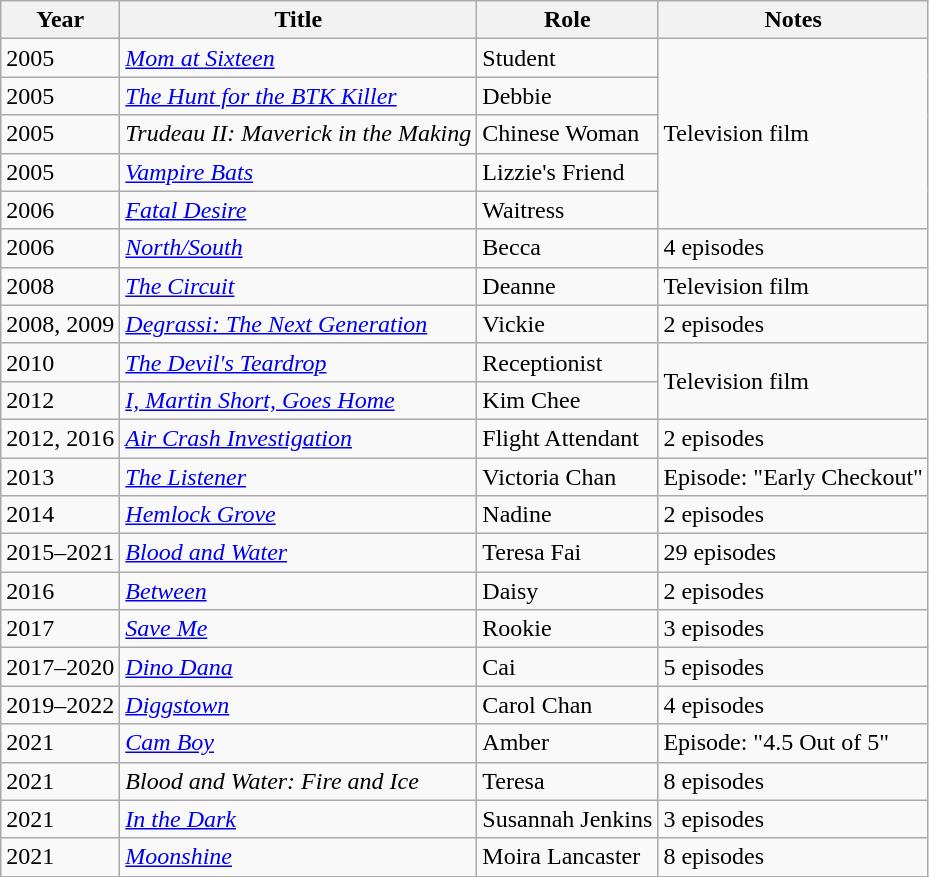<table class="wikitable sortable">
<tr>
<th>Year</th>
<th>Title</th>
<th>Role</th>
<th>Notes</th>
</tr>
<tr>
<td>2005</td>
<td><em><a href='#'>Mom at Sixteen</a></em></td>
<td>Student</td>
<td rowspan="5">Television film</td>
</tr>
<tr>
<td>2005</td>
<td><em><a href='#'>The Hunt for the BTK Killer</a></em></td>
<td>Debbie</td>
</tr>
<tr>
<td>2005</td>
<td><em>Trudeau II: Maverick in the Making</em></td>
<td>Chinese Woman</td>
</tr>
<tr>
<td>2005</td>
<td><a href='#'><em>Vampire Bats</em></a></td>
<td>Lizzie's Friend</td>
</tr>
<tr>
<td>2006</td>
<td><em><a href='#'>Fatal Desire</a></em></td>
<td>Waitress</td>
</tr>
<tr>
<td>2006</td>
<td><em><a href='#'>North/South</a></em></td>
<td>Becca</td>
<td>4 episodes</td>
</tr>
<tr>
<td>2008</td>
<td><a href='#'><em>The Circuit</em></a></td>
<td>Deanne</td>
<td>Television film</td>
</tr>
<tr>
<td>2008, 2009</td>
<td><em><a href='#'>Degrassi: The Next Generation</a></em></td>
<td>Vickie</td>
<td>2 episodes</td>
</tr>
<tr>
<td>2010</td>
<td><em><a href='#'>The Devil's Teardrop</a></em></td>
<td>Receptionist</td>
<td rowspan="2">Television film</td>
</tr>
<tr>
<td>2012</td>
<td><em><a href='#'>I, Martin Short, Goes Home</a></em></td>
<td>Kim Chee</td>
</tr>
<tr>
<td>2012, 2016</td>
<td><em><a href='#'>Air Crash Investigation</a></em></td>
<td>Flight Attendant</td>
<td>2 episodes</td>
</tr>
<tr>
<td>2013</td>
<td><a href='#'><em>The Listener</em></a></td>
<td>Victoria Chan</td>
<td>Episode: "Early Checkout"</td>
</tr>
<tr>
<td>2014</td>
<td><a href='#'><em>Hemlock Grove</em></a></td>
<td>Nadine</td>
<td>2 episodes</td>
</tr>
<tr>
<td>2015–2021</td>
<td><a href='#'><em>Blood and Water</em></a></td>
<td>Teresa Fai</td>
<td>29 episodes</td>
</tr>
<tr>
<td>2016</td>
<td><a href='#'><em>Between</em></a></td>
<td>Daisy</td>
<td>2 episodes</td>
</tr>
<tr>
<td>2017</td>
<td><a href='#'><em>Save Me</em></a></td>
<td>Rookie</td>
<td>3 episodes</td>
</tr>
<tr>
<td>2017–2020</td>
<td><em><a href='#'>Dino Dana</a></em></td>
<td>Cai</td>
<td>5 episodes</td>
</tr>
<tr>
<td>2019–2022</td>
<td><a href='#'><em>Diggstown</em></a></td>
<td>Carol Chan</td>
<td>4 episodes</td>
</tr>
<tr>
<td>2021</td>
<td><em><a href='#'>Cam Boy</a></em></td>
<td>Amber</td>
<td>Episode: "4.5 Out of 5"</td>
</tr>
<tr>
<td>2021</td>
<td><em>Blood and Water: Fire and Ice</em></td>
<td>Teresa</td>
<td>8 episodes</td>
</tr>
<tr>
<td>2021</td>
<td><a href='#'><em>In the Dark</em></a></td>
<td>Susannah Jenkins</td>
<td>3 episodes</td>
</tr>
<tr>
<td>2021</td>
<td><a href='#'><em>Moonshine</em></a></td>
<td>Moira Lancaster</td>
<td>8 episodes</td>
</tr>
</table>
